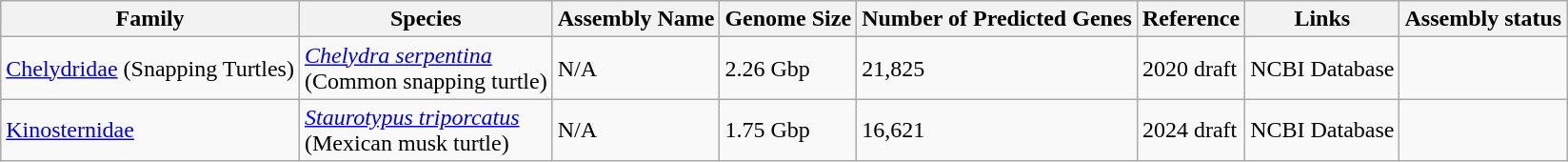<table class="wikitable sortable">
<tr>
<th>Family</th>
<th>Species</th>
<th>Assembly Name</th>
<th>Genome Size</th>
<th>Number of Predicted Genes</th>
<th>Reference</th>
<th>Links</th>
<th>Assembly status</th>
</tr>
<tr>
<td><a href='#'>Chelydridae</a> (Snapping Turtles)</td>
<td><a href='#'><em>Chelydra serpentina</em></a><br>(Common snapping turtle)</td>
<td>N/A</td>
<td>2.26 Gbp</td>
<td>21,825</td>
<td>2020 draft</td>
<td>NCBI Database</td>
<td></td>
</tr>
<tr>
<td><a href='#'>Kinosternidae</a></td>
<td><a href='#'><em>Staurotypus triporcatus</em></a><br>(Mexican musk turtle)</td>
<td>N/A</td>
<td>1.75 Gbp</td>
<td>16,621</td>
<td>2024 draft</td>
<td>NCBI Database</td>
<td></td>
</tr>
</table>
